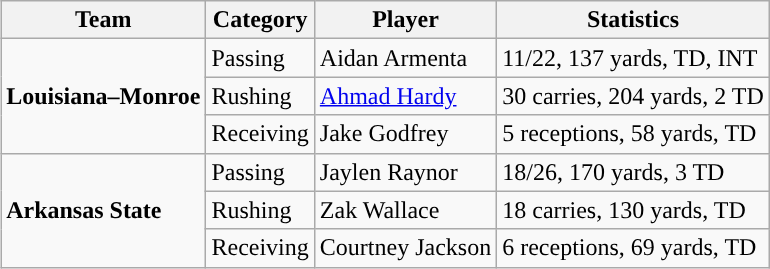<table class="wikitable" style="float: right;">
<tr>
<th>Team</th>
<th>Category</th>
<th>Player</th>
<th>Statistics</th>
</tr>
<tr>
<td rowspan=3><strong>Louisiana–Monroe</strong></td>
<td>Passing</td>
<td>Aidan Armenta</td>
<td>11/22, 137 yards, TD, INT</td>
</tr>
<tr>
<td>Rushing</td>
<td><a href='#'>Ahmad Hardy</a></td>
<td>30 carries, 204 yards, 2 TD</td>
</tr>
<tr>
<td>Receiving</td>
<td>Jake Godfrey</td>
<td>5 receptions, 58 yards, TD</td>
</tr>
<tr>
<td rowspan=3><strong>Arkansas State</strong></td>
<td>Passing</td>
<td>Jaylen Raynor</td>
<td>18/26, 170 yards, 3 TD</td>
</tr>
<tr>
<td>Rushing</td>
<td>Zak Wallace</td>
<td>18 carries, 130 yards, TD</td>
</tr>
<tr>
<td>Receiving</td>
<td>Courtney Jackson</td>
<td>6 receptions, 69 yards, TD</td>
</tr>
</table>
